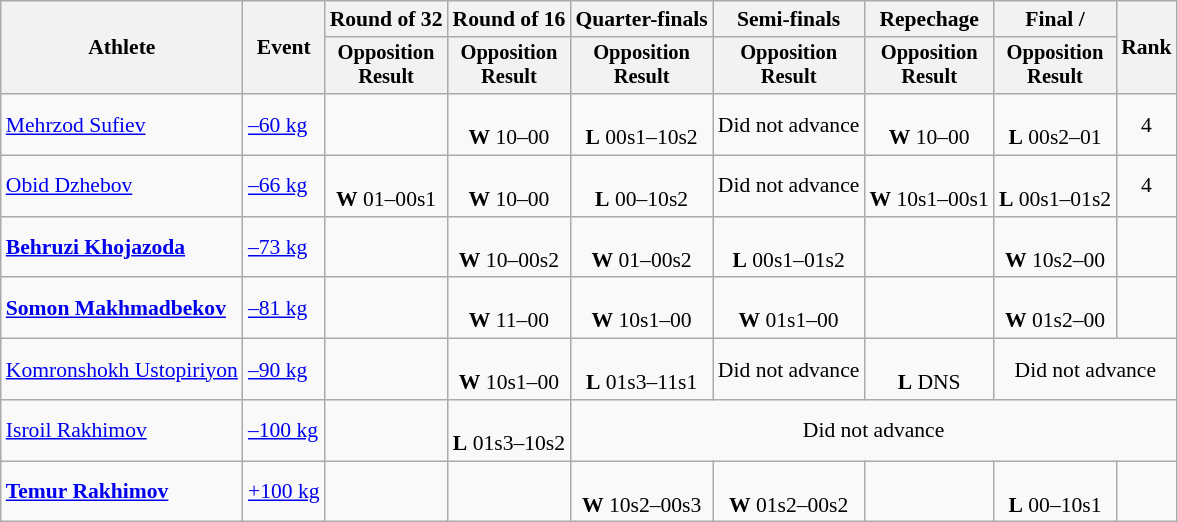<table class=wikitable style=font-size:90%;text-align:center>
<tr>
<th rowspan="2">Athlete</th>
<th rowspan="2">Event</th>
<th>Round of 32</th>
<th>Round of 16</th>
<th>Quarter-finals</th>
<th>Semi-finals</th>
<th>Repechage</th>
<th>Final / </th>
<th rowspan=2>Rank</th>
</tr>
<tr style="font-size:95%">
<th>Opposition<br>Result</th>
<th>Opposition<br>Result</th>
<th>Opposition<br>Result</th>
<th>Opposition<br>Result</th>
<th>Opposition<br>Result</th>
<th>Opposition<br>Result</th>
</tr>
<tr>
<td align=left><a href='#'>Mehrzod Sufiev</a></td>
<td align=left><a href='#'>–60 kg</a></td>
<td></td>
<td><br><strong>W</strong> 10–00</td>
<td><br><strong>L</strong> 00s1–10s2</td>
<td>Did not advance</td>
<td><br><strong>W</strong> 10–00</td>
<td><br><strong>L</strong> 00s2–01</td>
<td>4</td>
</tr>
<tr>
<td align=left><a href='#'>Obid Dzhebov</a></td>
<td align=left><a href='#'>–66 kg</a></td>
<td><br><strong>W</strong> 01–00s1</td>
<td><br><strong>W</strong> 10–00</td>
<td><br><strong>L</strong> 00–10s2</td>
<td>Did not advance</td>
<td><br><strong>W</strong> 10s1–00s1</td>
<td><br><strong>L</strong> 00s1–01s2</td>
<td>4</td>
</tr>
<tr>
<td align=left><strong><a href='#'>Behruzi Khojazoda</a></strong></td>
<td align=left><a href='#'>–73 kg</a></td>
<td></td>
<td><br><strong>W</strong> 10–00s2</td>
<td><br><strong>W</strong> 01–00s2</td>
<td><br><strong>L</strong> 00s1–01s2</td>
<td></td>
<td><br><strong>W</strong> 10s2–00</td>
<td></td>
</tr>
<tr>
<td align=left><strong><a href='#'>Somon Makhmadbekov</a></strong></td>
<td align=left><a href='#'>–81 kg</a></td>
<td></td>
<td><br><strong>W</strong> 11–00</td>
<td><br><strong>W</strong> 10s1–00</td>
<td><br><strong>W</strong> 01s1–00</td>
<td></td>
<td><br><strong>W</strong> 01s2–00</td>
<td></td>
</tr>
<tr>
<td align=left><a href='#'>Komronshokh Ustopiriyon</a></td>
<td align=left><a href='#'>–90 kg</a></td>
<td></td>
<td><br><strong>W</strong> 10s1–00</td>
<td><br><strong>L</strong> 01s3–11s1</td>
<td>Did not advance</td>
<td><br><strong>L</strong> DNS</td>
<td colspan=2>Did not advance</td>
</tr>
<tr>
<td align=left><a href='#'>Isroil Rakhimov</a></td>
<td align=left><a href='#'>–100 kg</a></td>
<td></td>
<td><br><strong>L</strong> 01s3–10s2</td>
<td colspan=5>Did not advance</td>
</tr>
<tr>
<td align=left><strong><a href='#'>Temur Rakhimov</a></strong></td>
<td align=left><a href='#'>+100 kg</a></td>
<td></td>
<td></td>
<td><br><strong>W</strong> 10s2–00s3</td>
<td><br><strong>W</strong> 01s2–00s2</td>
<td></td>
<td><br><strong>L</strong> 00–10s1</td>
<td></td>
</tr>
</table>
